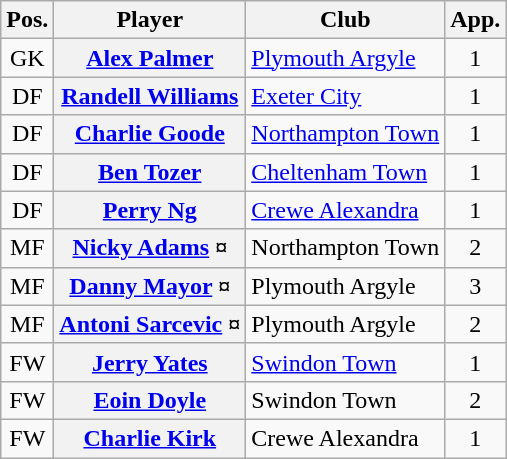<table class="wikitable plainrowheaders" style="text-align: left">
<tr>
<th scope="col">Pos.</th>
<th scope="col">Player</th>
<th scope="col">Club</th>
<th scope="col">App.</th>
</tr>
<tr>
<td style="text-align:center">GK</td>
<th scope="row"><a href='#'>Alex Palmer</a></th>
<td><a href='#'>Plymouth Argyle</a></td>
<td style="text-align:center">1</td>
</tr>
<tr>
<td style="text-align:center">DF</td>
<th scope="row"><a href='#'>Randell Williams</a></th>
<td><a href='#'>Exeter City</a></td>
<td style="text-align:center">1</td>
</tr>
<tr>
<td style="text-align:center">DF</td>
<th scope="row"><a href='#'>Charlie Goode</a></th>
<td><a href='#'>Northampton Town</a></td>
<td style="text-align:center">1</td>
</tr>
<tr>
<td style="text-align:center">DF</td>
<th scope="row"><a href='#'>Ben Tozer</a></th>
<td><a href='#'>Cheltenham Town</a></td>
<td style="text-align:center">1</td>
</tr>
<tr>
<td style="text-align:center">DF</td>
<th scope="row"><a href='#'>Perry Ng</a></th>
<td><a href='#'>Crewe Alexandra</a></td>
<td style="text-align:center">1</td>
</tr>
<tr>
<td style="text-align:center">MF</td>
<th scope="row"><a href='#'>Nicky Adams</a> ¤</th>
<td>Northampton Town</td>
<td style="text-align:center">2</td>
</tr>
<tr>
<td style="text-align:center">MF</td>
<th scope="row"><a href='#'>Danny Mayor</a> ¤</th>
<td>Plymouth Argyle</td>
<td style="text-align:center">3</td>
</tr>
<tr>
<td style="text-align:center">MF</td>
<th scope="row"><a href='#'>Antoni Sarcevic</a> ¤</th>
<td>Plymouth Argyle</td>
<td style="text-align:center">2</td>
</tr>
<tr>
<td style="text-align:center">FW</td>
<th scope="row"><a href='#'>Jerry Yates</a></th>
<td><a href='#'>Swindon Town</a></td>
<td style="text-align:center">1</td>
</tr>
<tr>
<td style="text-align:center">FW</td>
<th scope="row"><a href='#'>Eoin Doyle</a></th>
<td>Swindon Town</td>
<td style="text-align:center">2</td>
</tr>
<tr>
<td style="text-align:center">FW</td>
<th scope="row"><a href='#'>Charlie Kirk</a></th>
<td>Crewe Alexandra</td>
<td style="text-align:center">1</td>
</tr>
</table>
